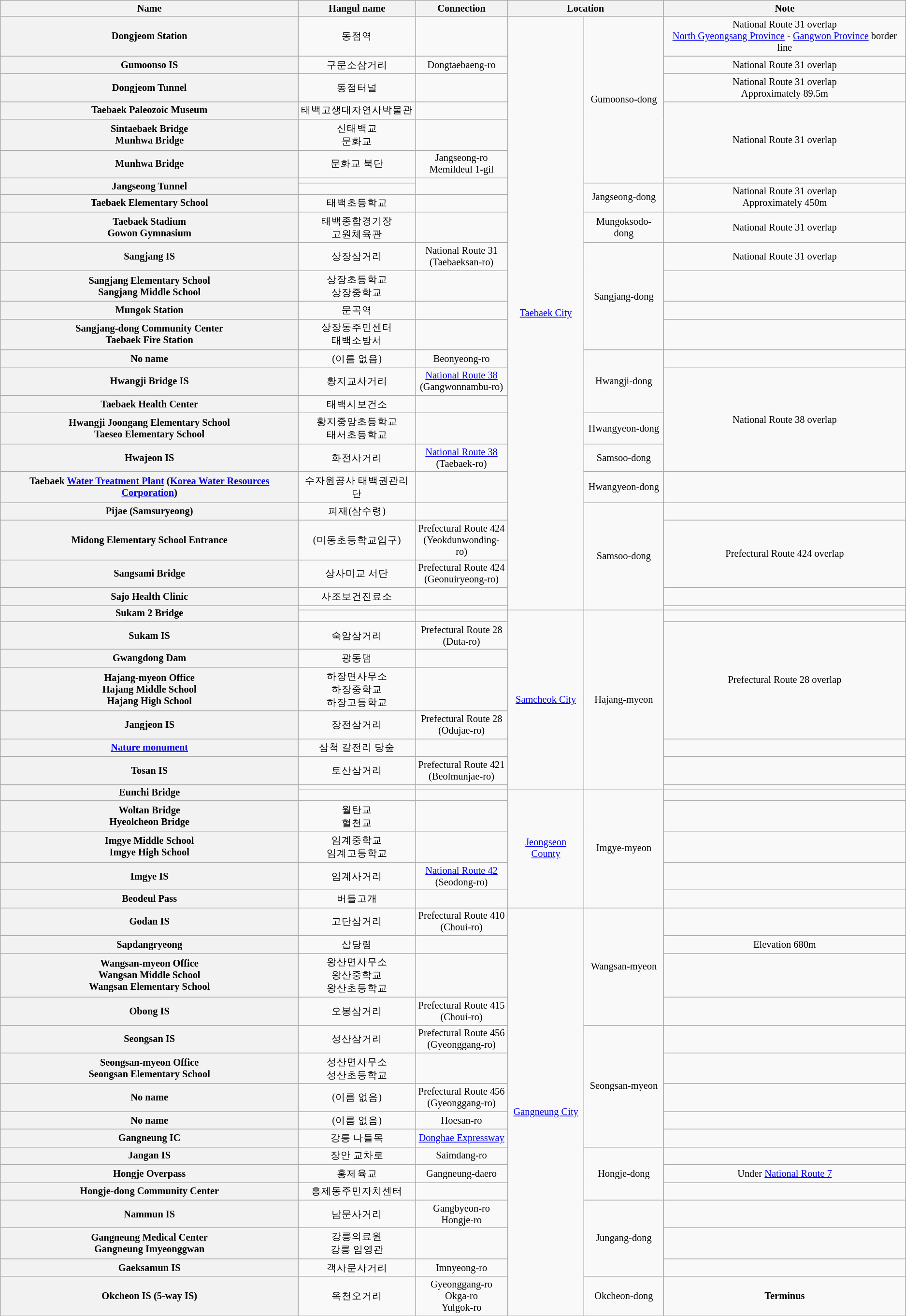<table class="wikitable" style="font-size: 85%; text-align: center;">
<tr>
<th>Name</th>
<th>Hangul name</th>
<th>Connection</th>
<th colspan="2">Location</th>
<th>Note</th>
</tr>
<tr>
<th>Dongjeom Station</th>
<td>동점역</td>
<td></td>
<td rowspan=25><a href='#'>Taebaek City</a></td>
<td rowspan=7>Gumoonso-dong</td>
<td>National Route 31 overlap<br><a href='#'>North Gyeongsang Province</a> - <a href='#'>Gangwon Province</a> border line</td>
</tr>
<tr>
<th>Gumoonso IS</th>
<td>구문소삼거리</td>
<td>Dongtaebaeng-ro</td>
<td>National Route 31 overlap</td>
</tr>
<tr>
<th>Dongjeom Tunnel</th>
<td>동점터널</td>
<td></td>
<td>National Route 31 overlap<br>Approximately 89.5m</td>
</tr>
<tr>
<th>Taebaek Paleozoic Museum</th>
<td>태백고생대자연사박물관</td>
<td></td>
<td rowspan=3>National Route 31 overlap</td>
</tr>
<tr>
<th>Sintaebaek Bridge<br>Munhwa Bridge</th>
<td>신태백교<br>문화교</td>
<td></td>
</tr>
<tr>
<th>Munhwa Bridge</th>
<td>문화교 북단</td>
<td>Jangseong-ro<br>Memildeul 1-gil</td>
</tr>
<tr>
<th rowspan=2>Jangseong Tunnel</th>
<td></td>
<td rowspan=2></td>
</tr>
<tr>
<td></td>
<td rowspan=2>Jangseong-dong</td>
<td rowspan=2>National Route 31 overlap<br>Approximately 450m</td>
</tr>
<tr>
<th>Taebaek Elementary School</th>
<td>태백초등학교</td>
<td></td>
</tr>
<tr>
<th>Taebaek Stadium<br>Gowon Gymnasium</th>
<td>태백종합경기장<br>고원체육관</td>
<td></td>
<td>Mungoksodo-dong</td>
<td>National Route 31 overlap</td>
</tr>
<tr>
<th>Sangjang IS</th>
<td>상장삼거리</td>
<td National Route 31 (South Korea)>National Route 31<br>(Taebaeksan-ro)</td>
<td rowspan=4>Sangjang-dong</td>
<td>National Route 31 overlap</td>
</tr>
<tr>
<th>Sangjang Elementary School<br>Sangjang Middle School</th>
<td>상장초등학교<br>상장중학교</td>
<td></td>
<td></td>
</tr>
<tr>
<th>Mungok Station</th>
<td>문곡역</td>
<td></td>
<td></td>
</tr>
<tr>
<th>Sangjang-dong Community Center<br>Taebaek Fire Station</th>
<td>상장동주민센터<br>태백소방서</td>
<td></td>
<td></td>
</tr>
<tr>
<th>No name</th>
<td>(이름 없음)</td>
<td>Beonyeong-ro</td>
<td rowspan=3>Hwangji-dong</td>
<td></td>
</tr>
<tr>
<th>Hwangji Bridge IS</th>
<td>황지교사거리</td>
<td><a href='#'>National Route 38</a><br>(Gangwonnambu-ro)</td>
<td rowspan=4>National Route 38 overlap</td>
</tr>
<tr>
<th>Taebaek Health Center</th>
<td>태백시보건소</td>
<td></td>
</tr>
<tr>
<th>Hwangji Joongang Elementary School<br>Taeseo Elementary School</th>
<td>황지중앙초등학교<br>태서초등학교</td>
<td></td>
<td>Hwangyeon-dong</td>
</tr>
<tr>
<th>Hwajeon IS</th>
<td>화전사거리</td>
<td><a href='#'>National Route 38</a><br>(Taebaek-ro)</td>
<td>Samsoo-dong</td>
</tr>
<tr>
<th>Taebaek <a href='#'>Water Treatment Plant</a> (<a href='#'>Korea Water Resources Corporation</a>)</th>
<td>수자원공사 태백권관리단</td>
<td></td>
<td>Hwangyeon-dong</td>
<td></td>
</tr>
<tr>
<th>Pijae (Samsuryeong)</th>
<td>피재(삼수령)</td>
<td></td>
<td rowspan=5>Samsoo-dong</td>
<td></td>
</tr>
<tr>
<th>Midong Elementary School Entrance</th>
<td>(미동초등학교입구)</td>
<td>Prefectural Route 424<br>(Yeokdunwonding-ro)</td>
<td rowspan=2>Prefectural Route 424 overlap</td>
</tr>
<tr>
<th>Sangsami Bridge</th>
<td>상사미교 서단</td>
<td>Prefectural Route 424<br>(Geonuiryeong-ro)</td>
</tr>
<tr>
<th>Sajo Health Clinic</th>
<td>사조보건진료소</td>
<td></td>
<td></td>
</tr>
<tr>
<th rowspan=2>Sukam 2 Bridge</th>
<td></td>
<td></td>
</tr>
<tr>
<td></td>
<td></td>
<td rowspan=8><a href='#'>Samcheok City</a></td>
<td rowspan=8>Hajang-myeon</td>
<td></td>
</tr>
<tr>
<th>Sukam IS</th>
<td>숙암삼거리</td>
<td>Prefectural Route 28<br>(Duta-ro)</td>
<td rowspan=4>Prefectural Route 28 overlap</td>
</tr>
<tr>
<th>Gwangdong Dam</th>
<td>광동댐</td>
<td></td>
</tr>
<tr>
<th>Hajang-myeon Office<br>Hajang Middle School<br>Hajang High School</th>
<td>하장면사무소<br>하장중학교<br>하장고등학교</td>
<td></td>
</tr>
<tr>
<th>Jangjeon IS</th>
<td>장전삼거리</td>
<td>Prefectural Route 28<br>(Odujae-ro)</td>
</tr>
<tr>
<th><a href='#'>Nature monument</a></th>
<td>삼척 갈전리 당숲</td>
<td></td>
<td></td>
</tr>
<tr>
<th>Tosan IS</th>
<td>토산삼거리</td>
<td>Prefectural Route 421<br>(Beolmunjae-ro)</td>
<td></td>
</tr>
<tr>
<th rowspan=2>Eunchi Bridge</th>
<td></td>
<td></td>
</tr>
<tr>
<td></td>
<td></td>
<td rowspan=5><a href='#'>Jeongseon County</a></td>
<td rowspan=5>Imgye-myeon</td>
<td></td>
</tr>
<tr>
<th>Woltan Bridge<br>Hyeolcheon Bridge</th>
<td>월탄교<br>혈천교</td>
<td></td>
<td></td>
</tr>
<tr>
<th>Imgye Middle School<br>Imgye High School</th>
<td>임계중학교<br>임계고등학교</td>
<td></td>
<td></td>
</tr>
<tr>
<th>Imgye IS</th>
<td>임계사거리</td>
<td><a href='#'>National Route 42</a><br>(Seodong-ro)</td>
<td></td>
</tr>
<tr>
<th>Beodeul Pass</th>
<td>버들고개</td>
<td></td>
<td></td>
</tr>
<tr>
<th>Godan IS</th>
<td>고단삼거리</td>
<td>Prefectural Route 410<br>(Choui-ro)</td>
<td rowspan=16><a href='#'>Gangneung City</a></td>
<td rowspan=4>Wangsan-myeon</td>
<td></td>
</tr>
<tr>
<th>Sapdangryeong</th>
<td>삽당령</td>
<td></td>
<td>Elevation 680m</td>
</tr>
<tr>
<th>Wangsan-myeon Office<br>Wangsan Middle School<br>Wangsan Elementary School</th>
<td>왕산면사무소<br>왕산중학교<br>왕산초등학교</td>
<td></td>
<td></td>
</tr>
<tr>
<th>Obong IS</th>
<td>오봉삼거리</td>
<td>Prefectural Route 415<br>(Choui-ro)</td>
<td></td>
</tr>
<tr>
<th>Seongsan IS</th>
<td>성산삼거리</td>
<td>Prefectural Route 456<br>(Gyeonggang-ro)</td>
<td rowspan=5>Seongsan-myeon</td>
<td></td>
</tr>
<tr>
<th>Seongsan-myeon Office<br>Seongsan Elementary School</th>
<td>성산면사무소<br>성산초등학교</td>
<td></td>
<td></td>
</tr>
<tr>
<th>No name</th>
<td>(이름 없음)</td>
<td>Prefectural Route 456<br>(Gyeonggang-ro)</td>
<td></td>
</tr>
<tr>
<th>No name</th>
<td>(이름 없음)</td>
<td>Hoesan-ro</td>
<td></td>
</tr>
<tr>
<th>Gangneung IC</th>
<td>강릉 나들목</td>
<td><a href='#'>Donghae Expressway</a></td>
<td></td>
</tr>
<tr>
<th>Jangan IS</th>
<td>장안 교차로</td>
<td>Saimdang-ro</td>
<td rowspan=3>Hongje-dong</td>
<td></td>
</tr>
<tr>
<th>Hongje Overpass</th>
<td>홍제육교</td>
<td>Gangneung-daero</td>
<td>Under <a href='#'>National Route 7</a></td>
</tr>
<tr>
<th>Hongje-dong Community Center</th>
<td>홍제동주민자치센터</td>
<td></td>
<td></td>
</tr>
<tr>
<th>Nammun IS</th>
<td>남문사거리</td>
<td>Gangbyeon-ro<br>Hongje-ro</td>
<td rowspan=3>Jungang-dong</td>
<td></td>
</tr>
<tr>
<th>Gangneung Medical Center<br>Gangneung Imyeonggwan</th>
<td>강릉의료원<br>강릉 임영관</td>
<td></td>
<td></td>
</tr>
<tr>
<th>Gaeksamun IS</th>
<td>객사문사거리</td>
<td>Imnyeong-ro</td>
<td></td>
</tr>
<tr>
<th>Okcheon IS (5-way IS)</th>
<td>옥천오거리</td>
<td>Gyeonggang-ro<br>Okga-ro<br>Yulgok-ro</td>
<td>Okcheon-dong</td>
<td><strong>Terminus</strong></td>
</tr>
<tr>
</tr>
</table>
